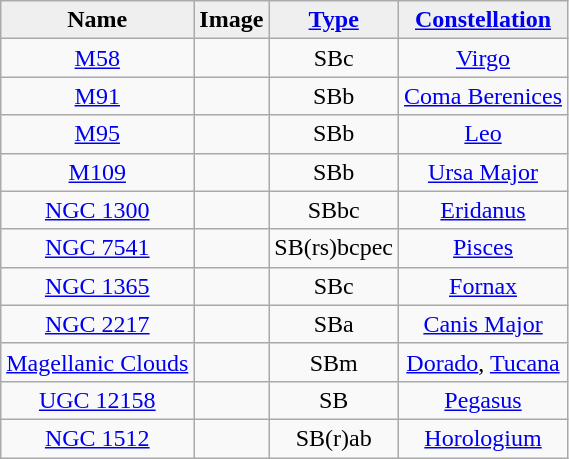<table class="wikitable" style="text-align:center;border-collapse:collapse;" cellpadding="2">
<tr>
<th style="background:#efefef;">Name</th>
<th style="background:#efefef;">Image</th>
<th style="background:#efefef;"><a href='#'>Type</a></th>
<th style="background:#efefef;"><a href='#'>Constellation</a></th>
</tr>
<tr>
<td><a href='#'>M58</a></td>
<td></td>
<td>SBc</td>
<td><a href='#'>Virgo</a></td>
</tr>
<tr>
<td><a href='#'>M91</a></td>
<td></td>
<td>SBb</td>
<td><a href='#'>Coma Berenices</a></td>
</tr>
<tr>
<td><a href='#'>M95</a></td>
<td></td>
<td>SBb</td>
<td><a href='#'>Leo</a></td>
</tr>
<tr>
<td><a href='#'>M109</a></td>
<td></td>
<td>SBb</td>
<td><a href='#'>Ursa Major</a></td>
</tr>
<tr>
<td><a href='#'>NGC 1300</a></td>
<td></td>
<td>SBbc</td>
<td><a href='#'>Eridanus</a></td>
</tr>
<tr>
<td><a href='#'>NGC 7541</a></td>
<td></td>
<td>SB(rs)bcpec</td>
<td><a href='#'>Pisces</a></td>
</tr>
<tr>
<td><a href='#'>NGC 1365</a></td>
<td></td>
<td>SBc</td>
<td><a href='#'>Fornax</a></td>
</tr>
<tr>
<td><a href='#'>NGC 2217</a></td>
<td></td>
<td>SBa</td>
<td><a href='#'>Canis Major</a></td>
</tr>
<tr>
<td><a href='#'>Magellanic Clouds</a></td>
<td></td>
<td>SBm</td>
<td><a href='#'>Dorado</a>, <a href='#'>Tucana</a></td>
</tr>
<tr>
<td><a href='#'>UGC 12158</a></td>
<td></td>
<td>SB</td>
<td><a href='#'>Pegasus</a></td>
</tr>
<tr>
<td><a href='#'>NGC 1512</a></td>
<td></td>
<td>SB(r)ab</td>
<td><a href='#'>Horologium</a></td>
</tr>
</table>
